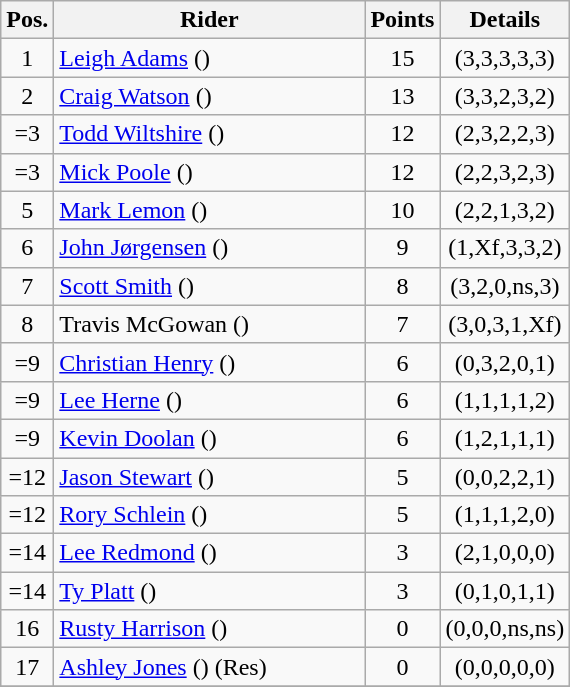<table class=wikitable>
<tr>
<th width=25px>Pos.</th>
<th width=200px>Rider</th>
<th width=40px>Points</th>
<th width=70px>Details</th>
</tr>
<tr align=center >
<td>1</td>
<td align=left><a href='#'>Leigh Adams</a> ()</td>
<td>15</td>
<td>(3,3,3,3,3)</td>
</tr>
<tr align=center >
<td>2</td>
<td align=left><a href='#'>Craig Watson</a> ()</td>
<td>13</td>
<td>(3,3,2,3,2)</td>
</tr>
<tr align=center >
<td>=3</td>
<td align=left><a href='#'>Todd Wiltshire</a> ()</td>
<td>12</td>
<td>(2,3,2,2,3)</td>
</tr>
<tr align=center >
<td>=3</td>
<td align=left><a href='#'>Mick Poole</a> ()</td>
<td>12</td>
<td>(2,2,3,2,3)</td>
</tr>
<tr align=center>
<td>5</td>
<td align=left><a href='#'>Mark Lemon</a> ()</td>
<td>10</td>
<td>(2,2,1,3,2)</td>
</tr>
<tr align=center>
<td>6</td>
<td align=left><a href='#'>John Jørgensen</a> ()</td>
<td>9</td>
<td>(1,Xf,3,3,2)</td>
</tr>
<tr align=center>
<td>7</td>
<td align=left><a href='#'>Scott Smith</a> ()</td>
<td>8</td>
<td>(3,2,0,ns,3)</td>
</tr>
<tr align=center>
<td>8</td>
<td align=left>Travis McGowan ()</td>
<td>7</td>
<td>(3,0,3,1,Xf)</td>
</tr>
<tr align=center>
<td>=9</td>
<td align=left><a href='#'>Christian Henry</a> ()</td>
<td>6</td>
<td>(0,3,2,0,1)</td>
</tr>
<tr align=center>
<td>=9</td>
<td align=left><a href='#'>Lee Herne</a> ()</td>
<td>6</td>
<td>(1,1,1,1,2)</td>
</tr>
<tr align=center>
<td>=9</td>
<td align=left><a href='#'>Kevin Doolan</a> ()</td>
<td>6</td>
<td>(1,2,1,1,1)</td>
</tr>
<tr align=center>
<td>=12</td>
<td align=left><a href='#'>Jason Stewart</a> ()</td>
<td>5</td>
<td>(0,0,2,2,1)</td>
</tr>
<tr align=center>
<td>=12</td>
<td align=left><a href='#'>Rory Schlein</a> ()</td>
<td>5</td>
<td>(1,1,1,2,0)</td>
</tr>
<tr align=center>
<td>=14</td>
<td align=left><a href='#'>Lee Redmond</a> ()</td>
<td>3</td>
<td>(2,1,0,0,0)</td>
</tr>
<tr align=center>
<td>=14</td>
<td align=left><a href='#'>Ty Platt</a> ()</td>
<td>3</td>
<td>(0,1,0,1,1)</td>
</tr>
<tr align=center>
<td>16</td>
<td align=left><a href='#'>Rusty Harrison</a> ()</td>
<td>0</td>
<td>(0,0,0,ns,ns)</td>
</tr>
<tr align=center>
<td>17</td>
<td align=left><a href='#'>Ashley Jones</a> () (Res)</td>
<td>0</td>
<td>(0,0,0,0,0)</td>
</tr>
<tr align=center>
</tr>
</table>
